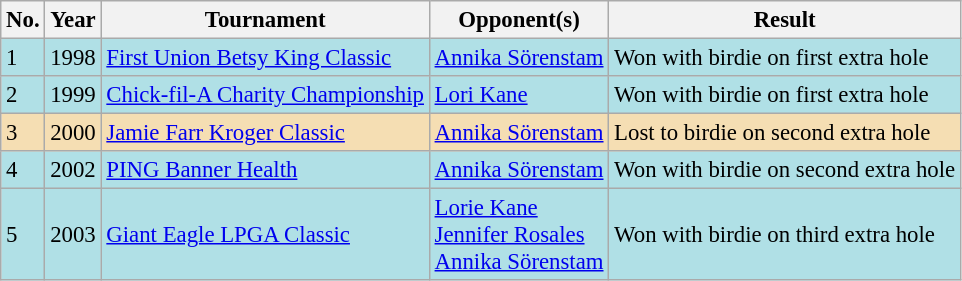<table class="wikitable" style="font-size:95%;">
<tr>
<th>No.</th>
<th>Year</th>
<th>Tournament</th>
<th>Opponent(s)</th>
<th>Result</th>
</tr>
<tr style="background:#B0E0E6;">
<td>1</td>
<td>1998</td>
<td><a href='#'>First Union Betsy King Classic</a></td>
<td> <a href='#'>Annika Sörenstam</a></td>
<td>Won with birdie on first extra hole</td>
</tr>
<tr style="background:#B0E0E6;">
<td>2</td>
<td>1999</td>
<td><a href='#'>Chick-fil-A Charity Championship</a></td>
<td> <a href='#'>Lori Kane</a></td>
<td>Won with birdie on first extra hole</td>
</tr>
<tr style="background:#F5DEB3;">
<td>3</td>
<td>2000</td>
<td><a href='#'>Jamie Farr Kroger Classic</a></td>
<td> <a href='#'>Annika Sörenstam</a></td>
<td>Lost to birdie on second extra hole</td>
</tr>
<tr style="background:#B0E0E6;">
<td>4</td>
<td>2002</td>
<td><a href='#'>PING Banner Health</a></td>
<td> <a href='#'>Annika Sörenstam</a></td>
<td>Won with birdie on second extra hole</td>
</tr>
<tr style="background:#B0E0E6;">
<td>5</td>
<td>2003</td>
<td><a href='#'>Giant Eagle LPGA Classic</a></td>
<td> <a href='#'>Lorie Kane</a><br> <a href='#'>Jennifer Rosales</a><br> <a href='#'>Annika Sörenstam</a></td>
<td>Won with birdie on third extra hole</td>
</tr>
</table>
